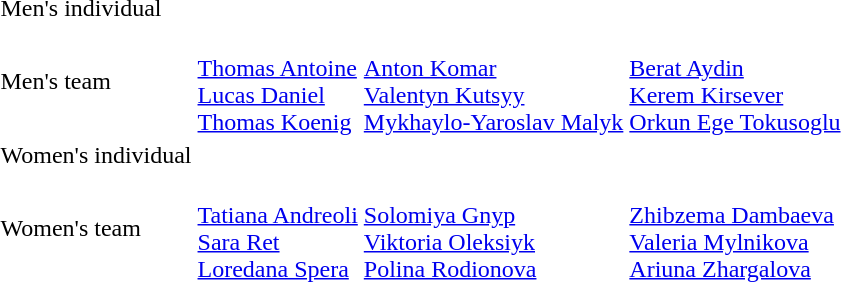<table>
<tr>
<td>Men's individual</td>
<td></td>
<td></td>
<td></td>
<td></td>
</tr>
<tr>
<td>Men's team</td>
<td><br><a href='#'>Thomas Antoine</a><br><a href='#'>Lucas Daniel</a><br><a href='#'>Thomas Koenig</a></td>
<td><br><a href='#'>Anton Komar</a><br><a href='#'>Valentyn Kutsyy</a><br><a href='#'>Mykhaylo-Yaroslav Malyk</a></td>
<td><br><a href='#'>Berat Aydin</a><br><a href='#'>Kerem Kirsever</a><br><a href='#'>Orkun Ege Tokusoglu</a></td>
<td></td>
</tr>
<tr>
<td>Women's individual</td>
<td></td>
<td></td>
<td></td>
<td></td>
</tr>
<tr>
<td>Women's team</td>
<td><br><a href='#'>Tatiana Andreoli</a><br><a href='#'>Sara Ret</a><br><a href='#'>Loredana Spera</a></td>
<td><br><a href='#'>Solomiya Gnyp</a><br><a href='#'>Viktoria Oleksiyk</a><br><a href='#'>Polina Rodionova</a></td>
<td><br><a href='#'>Zhibzema Dambaeva</a><br><a href='#'>Valeria Mylnikova</a><br><a href='#'>Ariuna Zhargalova</a></td>
<td></td>
</tr>
</table>
